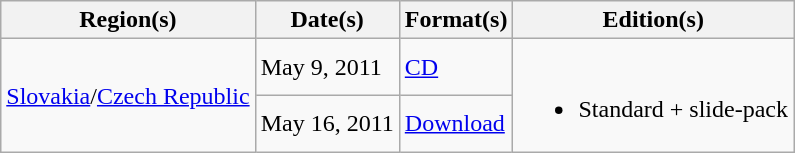<table class="wikitable">
<tr>
<th>Region(s)</th>
<th>Date(s)</th>
<th>Format(s)</th>
<th>Edition(s)</th>
</tr>
<tr>
<td rowspan="2"><a href='#'>Slovakia</a>/<a href='#'>Czech Republic</a></td>
<td>May 9, 2011</td>
<td><a href='#'>CD</a></td>
<td rowspan="2"><br><ul><li>Standard + slide-pack</li></ul></td>
</tr>
<tr>
<td>May 16, 2011</td>
<td><a href='#'>Download</a></td>
</tr>
</table>
